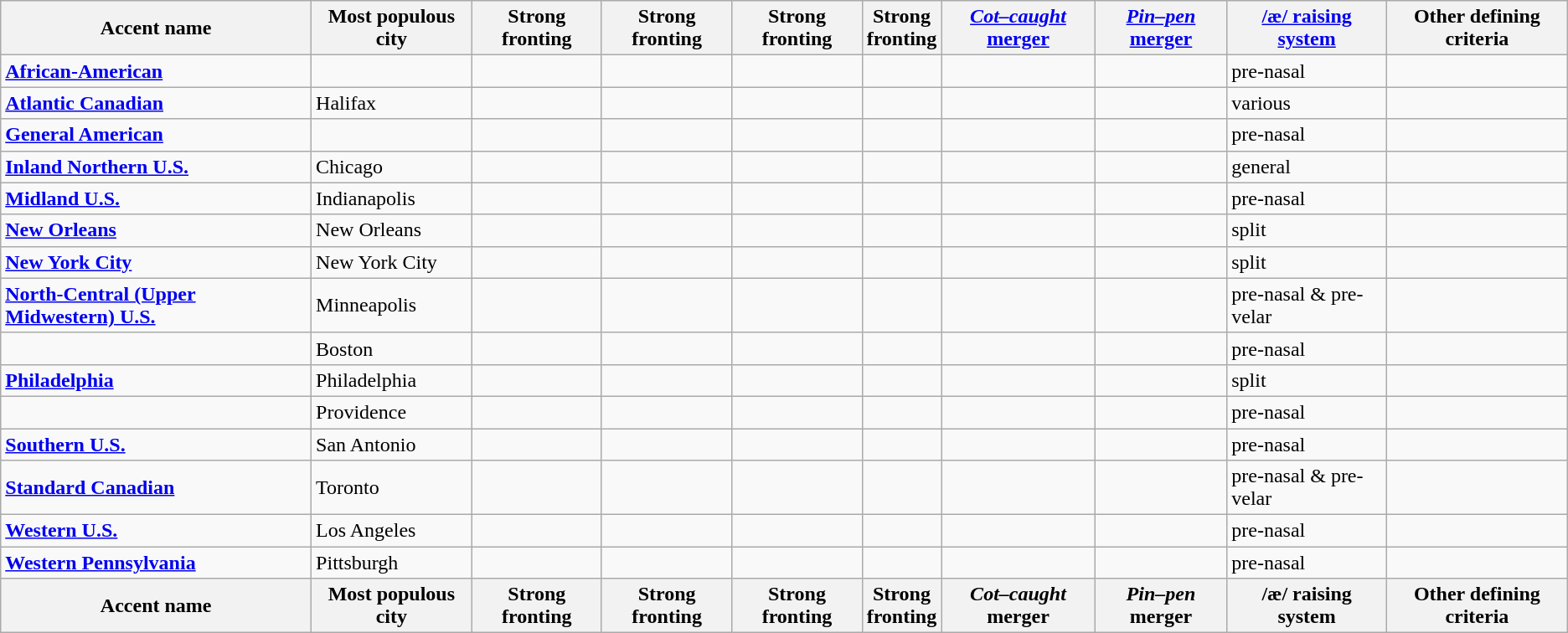<table class="wikitable sortable">
<tr>
<th>Accent name</th>
<th>Most populous city</th>
<th>Strong  fronting</th>
<th>Strong  fronting</th>
<th>Strong  fronting</th>
<th>Strong<br> fronting</th>
<th><a href='#'><em>Cot–caught</em> merger</a></th>
<th><a href='#'><em>Pin–pen</em> merger</a></th>
<th><a href='#'>/æ/ raising system</a></th>
<th>Other defining criteria</th>
</tr>
<tr>
<td><strong><a href='#'>African-American</a></strong></td>
<td></td>
<td></td>
<td></td>
<td></td>
<td></td>
<td></td>
<td></td>
<td>pre-nasal</td>
<td></td>
</tr>
<tr>
<td><strong><a href='#'>Atlantic Canadian</a></strong></td>
<td>Halifax</td>
<td></td>
<td></td>
<td></td>
<td></td>
<td></td>
<td></td>
<td>various</td>
<td></td>
</tr>
<tr>
<td><strong><a href='#'>General American</a></strong></td>
<td></td>
<td></td>
<td></td>
<td></td>
<td></td>
<td></td>
<td></td>
<td>pre-nasal</td>
<td></td>
</tr>
<tr>
<td><strong><a href='#'>Inland Northern U.S.</a></strong></td>
<td>Chicago</td>
<td></td>
<td></td>
<td></td>
<td></td>
<td></td>
<td></td>
<td>general</td>
<td></td>
</tr>
<tr>
<td><strong><a href='#'>Midland U.S.</a></strong></td>
<td>Indianapolis</td>
<td></td>
<td></td>
<td></td>
<td></td>
<td></td>
<td></td>
<td>pre-nasal</td>
<td></td>
</tr>
<tr>
<td><strong><a href='#'>New Orleans</a></strong></td>
<td>New Orleans</td>
<td></td>
<td></td>
<td></td>
<td></td>
<td></td>
<td></td>
<td>split</td>
<td></td>
</tr>
<tr>
<td><strong><a href='#'>New York City</a></strong></td>
<td>New York City</td>
<td></td>
<td></td>
<td></td>
<td></td>
<td></td>
<td></td>
<td>split</td>
<td></td>
</tr>
<tr>
<td><strong><a href='#'>North-Central (Upper Midwestern) U.S.</a></strong></td>
<td>Minneapolis</td>
<td></td>
<td></td>
<td></td>
<td></td>
<td></td>
<td></td>
<td>pre-nasal & pre-velar</td>
<td></td>
</tr>
<tr>
<td><strong><a href='#'></a></strong></td>
<td>Boston</td>
<td></td>
<td></td>
<td></td>
<td></td>
<td></td>
<td></td>
<td>pre-nasal</td>
<td></td>
</tr>
<tr>
<td><strong><a href='#'>Philadelphia</a></strong></td>
<td>Philadelphia</td>
<td></td>
<td></td>
<td></td>
<td></td>
<td></td>
<td></td>
<td>split</td>
<td></td>
</tr>
<tr>
<td><strong><a href='#'></a></strong></td>
<td>Providence</td>
<td></td>
<td></td>
<td></td>
<td></td>
<td></td>
<td></td>
<td>pre-nasal</td>
<td></td>
</tr>
<tr>
<td><strong><a href='#'>Southern U.S.</a></strong></td>
<td>San Antonio</td>
<td></td>
<td></td>
<td></td>
<td></td>
<td></td>
<td></td>
<td>pre-nasal</td>
<td></td>
</tr>
<tr>
<td><strong><a href='#'>Standard Canadian</a></strong></td>
<td>Toronto</td>
<td></td>
<td></td>
<td></td>
<td></td>
<td></td>
<td></td>
<td>pre-nasal & pre-velar</td>
<td></td>
</tr>
<tr>
<td><strong><a href='#'>Western U.S.</a></strong></td>
<td>Los Angeles</td>
<td></td>
<td></td>
<td></td>
<td></td>
<td></td>
<td></td>
<td>pre-nasal</td>
<td></td>
</tr>
<tr>
<td><strong><a href='#'>Western Pennsylvania</a></strong></td>
<td>Pittsburgh</td>
<td></td>
<td></td>
<td></td>
<td></td>
<td></td>
<td></td>
<td>pre-nasal</td>
<td></td>
</tr>
<tr>
<th>Accent name</th>
<th>Most populous city</th>
<th>Strong  fronting</th>
<th>Strong  fronting</th>
<th>Strong  fronting</th>
<th>Strong<br> fronting</th>
<th><em>Cot–caught</em> merger</th>
<th><em>Pin–pen</em> merger</th>
<th>/æ/ raising system</th>
<th>Other defining criteria</th>
</tr>
</table>
